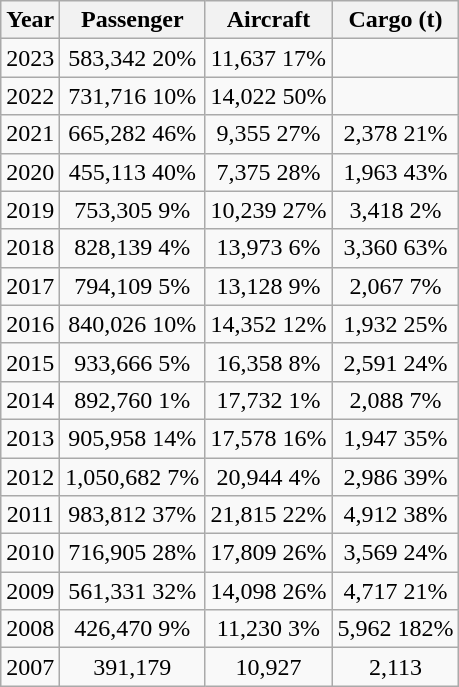<table class="wikitable">
<tr>
<th>Year</th>
<th style="text-align:center;">Passenger</th>
<th>Aircraft</th>
<th>Cargo (t)</th>
</tr>
<tr style="text-align:center;">
<td>2023</td>
<td style="text-align:center;">583,342  20%</td>
<td>11,637  17%</td>
<td></td>
</tr>
<tr style="text-align:center;">
<td>2022</td>
<td style="text-align:center;">731,716  10%</td>
<td>14,022  50%</td>
<td></td>
</tr>
<tr style="text-align:center;">
<td>2021</td>
<td style="text-align:center;">665,282  46%</td>
<td>9,355  27%</td>
<td>2,378  21%</td>
</tr>
<tr style="text-align:center;">
<td>2020</td>
<td style="text-align:center;">455,113  40%</td>
<td>7,375  28%</td>
<td>1,963  43%</td>
</tr>
<tr style="text-align:center;">
<td>2019</td>
<td style="text-align:center;">753,305  9%</td>
<td>10,239  27%</td>
<td>3,418  2%</td>
</tr>
<tr style="text-align:center;">
<td>2018</td>
<td style="text-align:center;">828,139  4%</td>
<td>13,973  6%</td>
<td>3,360  63%</td>
</tr>
<tr style="text-align:center;">
<td>2017</td>
<td style="text-align:center;">794,109  5%</td>
<td>13,128  9%</td>
<td>2,067  7%</td>
</tr>
<tr style="text-align:center;">
<td>2016</td>
<td style="text-align:center;">840,026  10%</td>
<td>14,352  12%</td>
<td>1,932  25%</td>
</tr>
<tr style="text-align:center;">
<td>2015</td>
<td style="text-align:center;">933,666  5%</td>
<td>16,358  8%</td>
<td>2,591  24%</td>
</tr>
<tr style="text-align:center;">
<td>2014</td>
<td style="text-align:center;">892,760  1%</td>
<td>17,732  1%</td>
<td>2,088  7%</td>
</tr>
<tr style="text-align:center;">
<td>2013</td>
<td style="text-align:center;">905,958  14%</td>
<td>17,578  16%</td>
<td>1,947  35%</td>
</tr>
<tr style="text-align:center;">
<td>2012</td>
<td style="text-align:center;">1,050,682  7%</td>
<td>20,944  4%</td>
<td>2,986  39%</td>
</tr>
<tr style="text-align:center;">
<td>2011</td>
<td style="text-align:center;">983,812  37%</td>
<td>21,815  22%</td>
<td>4,912  38%</td>
</tr>
<tr style="text-align:center;">
<td>2010</td>
<td style="text-align:center;">716,905  28%</td>
<td>17,809  26%</td>
<td>3,569  24%</td>
</tr>
<tr style="text-align:center;">
<td>2009</td>
<td style="text-align:center;">561,331  32%</td>
<td>14,098  26%</td>
<td>4,717  21%</td>
</tr>
<tr style="text-align:center;">
<td>2008</td>
<td style="text-align:center;">426,470  9%</td>
<td>11,230  3%</td>
<td>5,962  182%</td>
</tr>
<tr style="text-align:center;">
<td>2007</td>
<td style="text-align:center;">391,179</td>
<td>10,927</td>
<td>2,113</td>
</tr>
</table>
